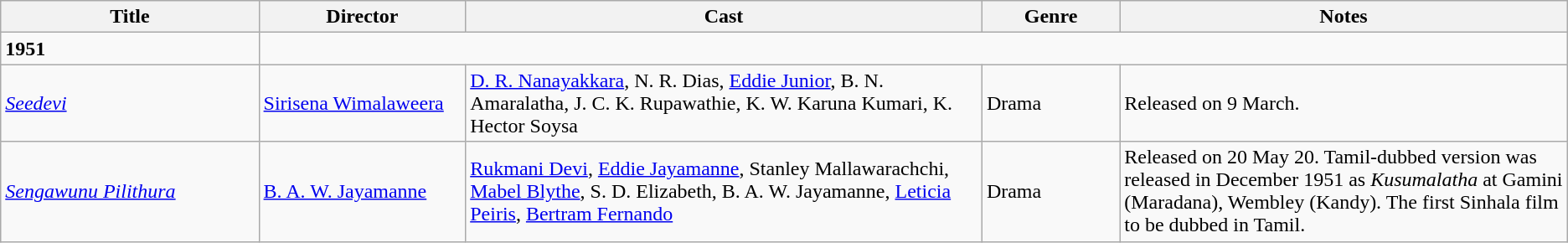<table class="wikitable">
<tr>
<th width=15%>Title</th>
<th width=12%>Director</th>
<th width=30%>Cast</th>
<th width=8%>Genre</th>
<th width=26%>Notes</th>
</tr>
<tr>
<td><strong>1951</strong></td>
</tr>
<tr>
<td><em><a href='#'>Seedevi</a></em></td>
<td><a href='#'>Sirisena Wimalaweera</a></td>
<td><a href='#'>D. R. Nanayakkara</a>, N. R. Dias, <a href='#'>Eddie Junior</a>, B. N. Amaralatha, J. C. K. Rupawathie, K. W. Karuna Kumari, K. Hector Soysa</td>
<td>Drama</td>
<td>Released on 9 March.</td>
</tr>
<tr>
<td><em><a href='#'>Sengawunu Pilithura</a></em></td>
<td><a href='#'>B. A. W. Jayamanne</a></td>
<td><a href='#'>Rukmani Devi</a>, <a href='#'>Eddie Jayamanne</a>, Stanley Mallawarachchi, <a href='#'>Mabel Blythe</a>, S. D. Elizabeth, B. A. W. Jayamanne, <a href='#'>Leticia Peiris</a>, <a href='#'>Bertram Fernando</a></td>
<td>Drama</td>
<td>Released on 20 May 20. Tamil-dubbed version was released in December 1951 as <em>Kusumalatha</em> at Gamini (Maradana), Wembley (Kandy). The first Sinhala film to be dubbed in Tamil.</td>
</tr>
</table>
